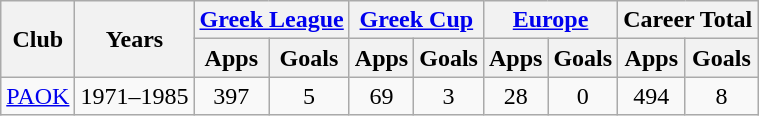<table class="wikitable" style="text-align:center">
<tr>
<th rowspan="2">Club</th>
<th rowspan="2">Years</th>
<th colspan="2"><a href='#'>Greek League</a></th>
<th colspan="2"><a href='#'>Greek Cup</a></th>
<th colspan="2"><a href='#'>Europe</a></th>
<th colspan="2">Career Total</th>
</tr>
<tr>
<th>Apps</th>
<th>Goals</th>
<th>Apps</th>
<th>Goals</th>
<th>Apps</th>
<th>Goals</th>
<th>Apps</th>
<th>Goals</th>
</tr>
<tr>
<td><a href='#'>PAOK</a></td>
<td>1971–1985</td>
<td>397</td>
<td>5</td>
<td>69</td>
<td>3</td>
<td>28</td>
<td>0</td>
<td>494</td>
<td>8</td>
</tr>
</table>
